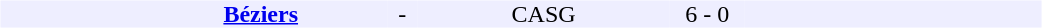<table table width=700>
<tr>
<td width=700 valign=top><br><table border=0 cellspacing=0 cellpadding=0 style=font-size: 100%; border-collapse: collapse; width=100%>
<tr align=center bgcolor=#EEEEFF>
<td width=90></td>
<td width=170><strong><a href='#'>Béziers</a></strong></td>
<td width=20>-</td>
<td width=170>CASG</td>
<td width=50>6 - 0</td>
<td width=200></td>
</tr>
</table>
</td>
</tr>
</table>
